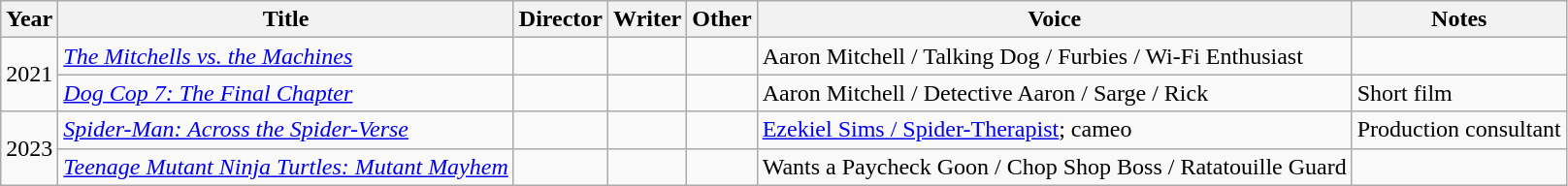<table class="wikitable">
<tr>
<th>Year</th>
<th>Title</th>
<th>Director</th>
<th>Writer</th>
<th>Other</th>
<th>Voice</th>
<th>Notes</th>
</tr>
<tr>
<td rowspan="2">2021</td>
<td><em><a href='#'>The Mitchells vs. the Machines</a></em></td>
<td></td>
<td></td>
<td></td>
<td>Aaron Mitchell / Talking Dog / Furbies / Wi-Fi Enthusiast</td>
<td></td>
</tr>
<tr>
<td><em><a href='#'>Dog Cop 7: The Final Chapter</a></em></td>
<td></td>
<td></td>
<td></td>
<td>Aaron Mitchell / Detective Aaron / Sarge / Rick</td>
<td>Short film</td>
</tr>
<tr>
<td rowspan="2">2023</td>
<td><em><a href='#'>Spider-Man: Across the Spider-Verse</a></em></td>
<td></td>
<td></td>
<td></td>
<td><a href='#'>Ezekiel Sims / Spider-Therapist</a>; cameo</td>
<td>Production consultant</td>
</tr>
<tr>
<td><em><a href='#'>Teenage Mutant Ninja Turtles: Mutant Mayhem</a></em></td>
<td></td>
<td></td>
<td></td>
<td>Wants a Paycheck Goon / Chop Shop Boss / Ratatouille Guard</td>
<td></td>
</tr>
</table>
